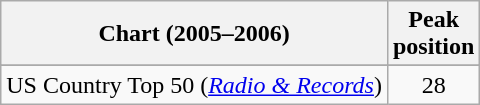<table class="wikitable">
<tr>
<th align="left">Chart (2005–2006)</th>
<th align="center">Peak<br>position</th>
</tr>
<tr>
</tr>
<tr>
<td>US Country Top 50 (<em><a href='#'>Radio & Records</a></em>)</td>
<td align="center">28</td>
</tr>
</table>
